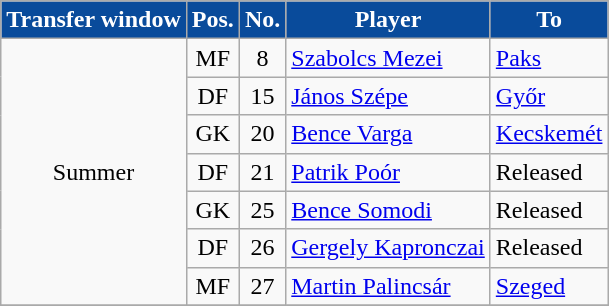<table class="wikitable plainrowheaders sortable">
<tr>
<th style="background-color:#094B9B;color:white">Transfer window</th>
<th style="background-color:#094B9B;color:white">Pos.</th>
<th style="background-color:#094B9B;color:white">No.</th>
<th style="background-color:#094B9B;color:white">Player</th>
<th style="background-color:#094B9B;color:white">To</th>
</tr>
<tr>
<td rowspan="7" style="text-align:center;">Summer</td>
<td style="text-align:center;">MF</td>
<td style="text-align:center;">8</td>
<td style="text-align:left;"> <a href='#'>Szabolcs Mezei</a></td>
<td style="text-align:left;"><a href='#'>Paks</a></td>
</tr>
<tr>
<td style="text-align:center;">DF</td>
<td style="text-align:center;">15</td>
<td style="text-align:left;"> <a href='#'>János Szépe</a></td>
<td style="text-align:left;"><a href='#'>Győr</a></td>
</tr>
<tr>
<td style="text-align:center;">GK</td>
<td style="text-align:center;">20</td>
<td style=text-alignleft;> <a href='#'>Bence Varga</a></td>
<td style=text-alignleft;><a href='#'>Kecskemét</a></td>
</tr>
<tr>
<td style="text-align:center;">DF</td>
<td style="text-align:center;">21</td>
<td style="text-align:left;"> <a href='#'>Patrik Poór</a></td>
<td style="text-align:left;">Released</td>
</tr>
<tr>
<td style="text-align:center;">GK</td>
<td style="text-align:center;">25</td>
<td style="text-align:left;"> <a href='#'>Bence Somodi</a></td>
<td style="text-align:left;">Released</td>
</tr>
<tr>
<td style="text-align:center;">DF</td>
<td style="text-align:center;">26</td>
<td style="text-align:left;"> <a href='#'>Gergely Kapronczai</a></td>
<td style="text-align:left;">Released</td>
</tr>
<tr>
<td style="text-align:center;">MF</td>
<td style="text-align:center;">27</td>
<td style="text-align:left;"> <a href='#'>Martin Palincsár</a></td>
<td style="text-align:left;"><a href='#'>Szeged</a></td>
</tr>
<tr>
</tr>
</table>
